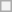<table class="wikitable" style="text-align:center">
<tr>
<th rowspan="4" colspan="2"></th>
</tr>
</table>
